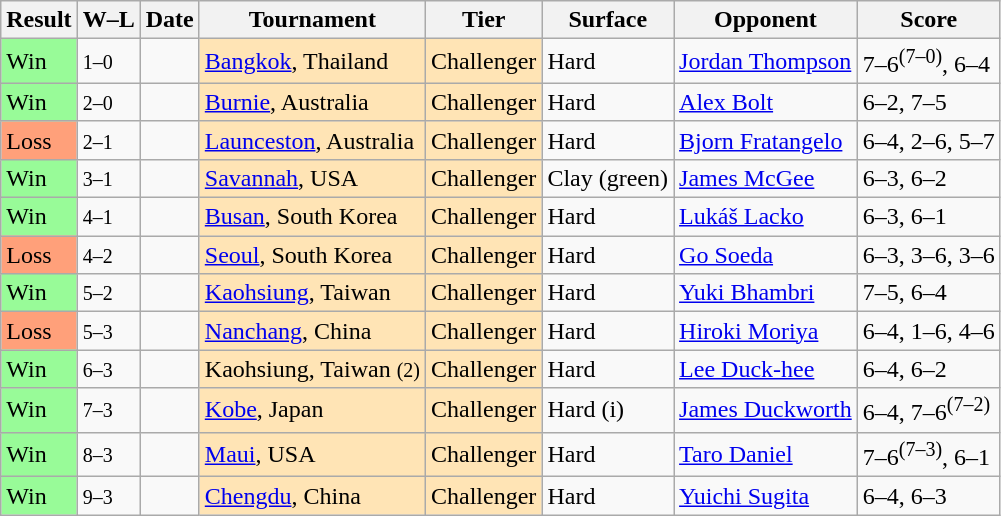<table class="sortable wikitable">
<tr>
<th>Result</th>
<th class="unsortable">W–L</th>
<th>Date</th>
<th>Tournament</th>
<th>Tier</th>
<th>Surface</th>
<th>Opponent</th>
<th class="unsortable">Score</th>
</tr>
<tr>
<td bgcolor=98FB98>Win</td>
<td><small>1–0</small></td>
<td><a href='#'></a></td>
<td style=background:moccasin><a href='#'>Bangkok</a>, Thailand</td>
<td style=background:moccasin>Challenger</td>
<td>Hard</td>
<td> <a href='#'>Jordan Thompson</a></td>
<td>7–6<sup>(7–0)</sup>, 6–4</td>
</tr>
<tr>
<td bgcolor=98FB98>Win</td>
<td><small>2–0</small></td>
<td><a href='#'></a></td>
<td style=background:moccasin><a href='#'>Burnie</a>, Australia</td>
<td style=background:moccasin>Challenger</td>
<td>Hard</td>
<td> <a href='#'>Alex Bolt</a></td>
<td>6–2, 7–5</td>
</tr>
<tr>
<td bgcolor=FFA07A>Loss</td>
<td><small>2–1</small></td>
<td><a href='#'></a></td>
<td style=background:moccasin><a href='#'>Launceston</a>, Australia</td>
<td style=background:moccasin>Challenger</td>
<td>Hard</td>
<td> <a href='#'>Bjorn Fratangelo</a></td>
<td>6–4, 2–6, 5–7</td>
</tr>
<tr>
<td bgcolor=98FB98>Win</td>
<td><small>3–1</small></td>
<td><a href='#'></a></td>
<td style=background:moccasin><a href='#'>Savannah</a>, USA</td>
<td style=background:moccasin>Challenger</td>
<td>Clay (green)</td>
<td> <a href='#'>James McGee</a></td>
<td>6–3, 6–2</td>
</tr>
<tr>
<td bgcolor=98FB98>Win</td>
<td><small>4–1</small></td>
<td><a href='#'></a></td>
<td style=background:moccasin><a href='#'>Busan</a>, South Korea</td>
<td style=background:moccasin>Challenger</td>
<td>Hard</td>
<td> <a href='#'>Lukáš Lacko</a></td>
<td>6–3, 6–1</td>
</tr>
<tr>
<td bgcolor=FFA07A>Loss</td>
<td><small>4–2</small></td>
<td><a href='#'></a></td>
<td style=background:moccasin><a href='#'>Seoul</a>, South Korea</td>
<td style=background:moccasin>Challenger</td>
<td>Hard</td>
<td> <a href='#'>Go Soeda</a></td>
<td>6–3, 3–6, 3–6</td>
</tr>
<tr>
<td bgcolor=98FB98>Win</td>
<td><small>5–2</small></td>
<td><a href='#'></a></td>
<td style=background:moccasin><a href='#'>Kaohsiung</a>, Taiwan</td>
<td style=background:moccasin>Challenger</td>
<td>Hard</td>
<td> <a href='#'>Yuki Bhambri</a></td>
<td>7–5, 6–4</td>
</tr>
<tr>
<td bgcolor=FFA07A>Loss</td>
<td><small>5–3</small></td>
<td><a href='#'></a></td>
<td style=background:moccasin><a href='#'>Nanchang</a>, China</td>
<td style=background:moccasin>Challenger</td>
<td>Hard</td>
<td> <a href='#'>Hiroki Moriya</a></td>
<td>6–4, 1–6, 4–6</td>
</tr>
<tr>
<td bgcolor=98FB98>Win</td>
<td><small>6–3</small></td>
<td><a href='#'></a></td>
<td style=background:moccasin>Kaohsiung, Taiwan <small>(2)</small></td>
<td style=background:moccasin>Challenger</td>
<td>Hard</td>
<td> <a href='#'>Lee Duck-hee</a></td>
<td>6–4, 6–2</td>
</tr>
<tr>
<td bgcolor=98FB98>Win</td>
<td><small>7–3</small></td>
<td><a href='#'></a></td>
<td style=background:moccasin><a href='#'>Kobe</a>, Japan</td>
<td style=background:moccasin>Challenger</td>
<td>Hard (i)</td>
<td> <a href='#'>James Duckworth</a></td>
<td>6–4, 7–6<sup>(7–2)</sup></td>
</tr>
<tr>
<td bgcolor=98FB98>Win</td>
<td><small>8–3</small></td>
<td><a href='#'></a></td>
<td style=background:moccasin><a href='#'>Maui</a>, USA</td>
<td style=background:moccasin>Challenger</td>
<td>Hard</td>
<td> <a href='#'>Taro Daniel</a></td>
<td>7–6<sup>(7–3)</sup>, 6–1</td>
</tr>
<tr>
<td bgcolor=98FB98>Win</td>
<td><small>9–3</small></td>
<td><a href='#'></a></td>
<td style=background:moccasin><a href='#'>Chengdu</a>, China</td>
<td style=background:moccasin>Challenger</td>
<td>Hard</td>
<td> <a href='#'>Yuichi Sugita</a></td>
<td>6–4, 6–3</td>
</tr>
</table>
